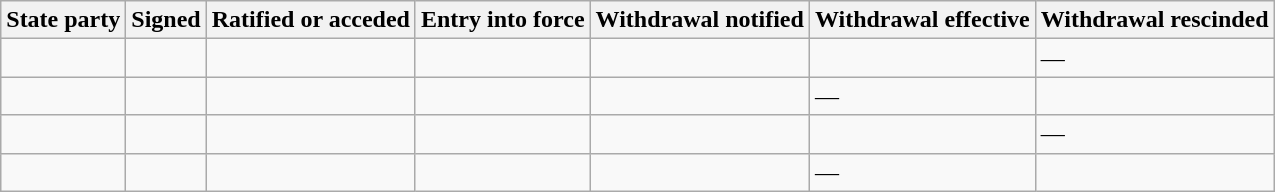<table class="wikitable sortable">
<tr>
<th>State party</th>
<th>Signed</th>
<th>Ratified or acceded</th>
<th>Entry into force</th>
<th>Withdrawal notified</th>
<th>Withdrawal effective</th>
<th>Withdrawal rescinded</th>
</tr>
<tr>
<td></td>
<td></td>
<td></td>
<td></td>
<td></td>
<td></td>
<td>—</td>
</tr>
<tr>
<td></td>
<td></td>
<td></td>
<td></td>
<td></td>
<td>—</td>
<td></td>
</tr>
<tr>
<td></td>
<td></td>
<td></td>
<td></td>
<td></td>
<td></td>
<td>—</td>
</tr>
<tr>
<td></td>
<td></td>
<td></td>
<td></td>
<td></td>
<td>—</td>
<td></td>
</tr>
</table>
